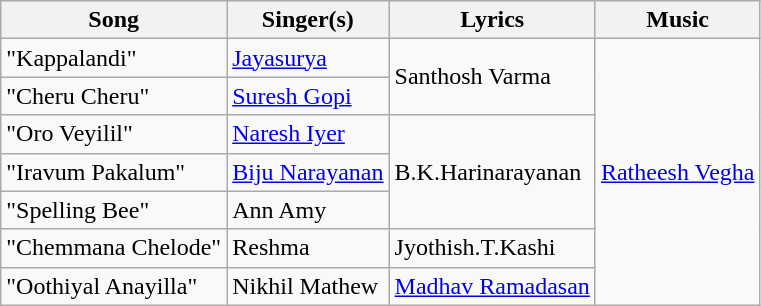<table class="wikitable">
<tr>
<th scope="col">Song</th>
<th scope="col">Singer(s)</th>
<th scope="col">Lyrics</th>
<th scope="col">Music</th>
</tr>
<tr>
<td>"Kappalandi"</td>
<td><a href='#'>Jayasurya</a></td>
<td rowspan="2">Santhosh Varma</td>
<td rowspan="7"><a href='#'>Ratheesh Vegha</a></td>
</tr>
<tr>
<td>"Cheru Cheru"</td>
<td><a href='#'>Suresh Gopi</a></td>
</tr>
<tr>
<td>"Oro Veyilil"</td>
<td><a href='#'>Naresh Iyer</a></td>
<td rowspan="3">B.K.Harinarayanan</td>
</tr>
<tr>
<td>"Iravum Pakalum"</td>
<td><a href='#'>Biju Narayanan</a></td>
</tr>
<tr>
<td>"Spelling Bee"</td>
<td>Ann Amy</td>
</tr>
<tr>
<td>"Chemmana Chelode"</td>
<td>Reshma</td>
<td>Jyothish.T.Kashi</td>
</tr>
<tr>
<td>"Oothiyal Anayilla"</td>
<td>Nikhil Mathew</td>
<td><a href='#'>Madhav Ramadasan</a></td>
</tr>
</table>
